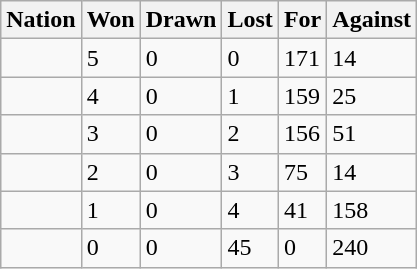<table class="wikitable">
<tr>
<th>Nation</th>
<th>Won</th>
<th>Drawn</th>
<th>Lost</th>
<th>For</th>
<th>Against</th>
</tr>
<tr>
<td></td>
<td>5</td>
<td>0</td>
<td>0</td>
<td>171</td>
<td>14</td>
</tr>
<tr>
<td></td>
<td>4</td>
<td>0</td>
<td>1</td>
<td>159</td>
<td>25</td>
</tr>
<tr>
<td></td>
<td>3</td>
<td>0</td>
<td>2</td>
<td>156</td>
<td>51</td>
</tr>
<tr>
<td></td>
<td>2</td>
<td>0</td>
<td>3</td>
<td>75</td>
<td>14</td>
</tr>
<tr>
<td></td>
<td>1</td>
<td>0</td>
<td>4</td>
<td>41</td>
<td>158</td>
</tr>
<tr>
<td></td>
<td>0</td>
<td>0</td>
<td>45</td>
<td>0</td>
<td>240</td>
</tr>
</table>
